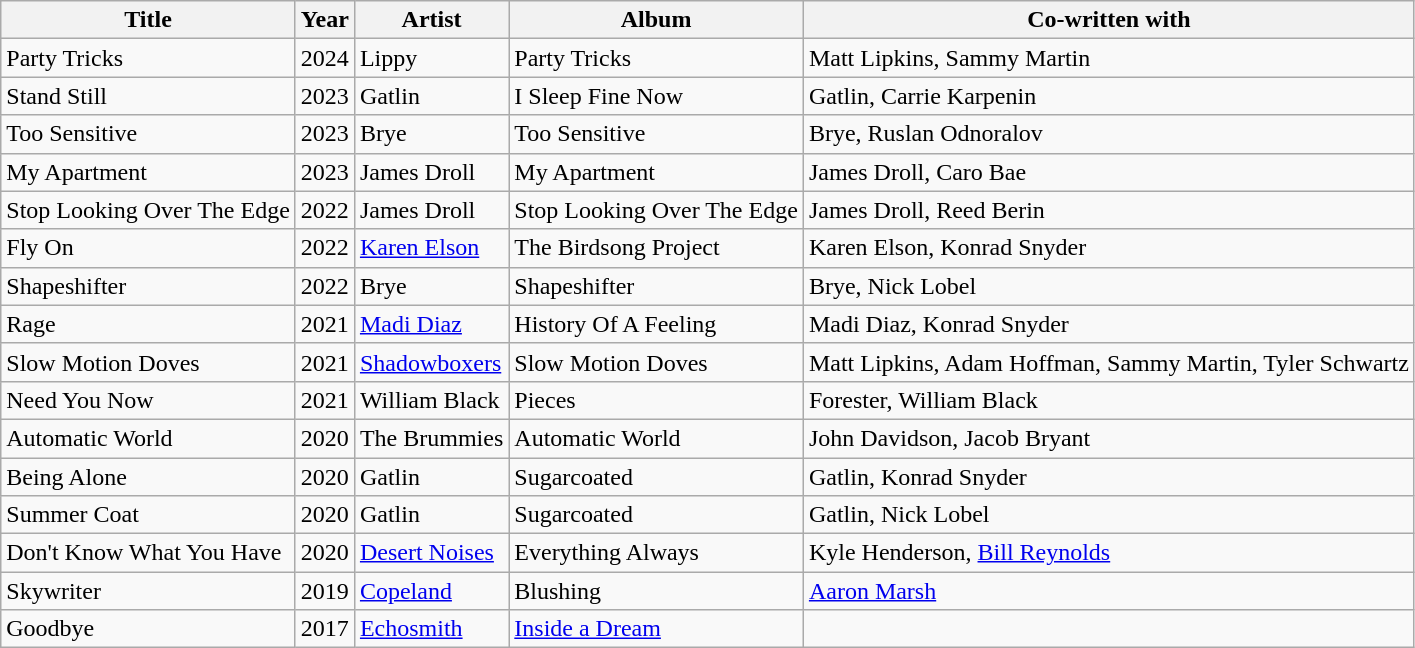<table class="wikitable">
<tr>
<th scope="col">Title</th>
<th scope="col">Year</th>
<th scope="col">Artist</th>
<th scope="col">Album</th>
<th scope="col">Co-written with</th>
</tr>
<tr>
<td>Party Tricks</td>
<td>2024</td>
<td>Lippy</td>
<td>Party Tricks</td>
<td>Matt Lipkins, Sammy Martin</td>
</tr>
<tr>
<td>Stand Still</td>
<td>2023</td>
<td>Gatlin</td>
<td>I Sleep Fine Now</td>
<td>Gatlin, Carrie Karpenin</td>
</tr>
<tr>
<td>Too Sensitive</td>
<td>2023</td>
<td>Brye</td>
<td>Too Sensitive</td>
<td>Brye, Ruslan Odnoralov</td>
</tr>
<tr>
<td>My Apartment</td>
<td>2023</td>
<td>James Droll</td>
<td>My Apartment</td>
<td>James Droll, Caro Bae</td>
</tr>
<tr>
<td>Stop Looking Over The Edge</td>
<td>2022</td>
<td>James Droll</td>
<td>Stop Looking Over The Edge</td>
<td>James Droll, Reed Berin</td>
</tr>
<tr>
<td>Fly On</td>
<td>2022</td>
<td><a href='#'>Karen Elson</a></td>
<td>The Birdsong Project</td>
<td>Karen Elson, Konrad Snyder</td>
</tr>
<tr>
<td>Shapeshifter</td>
<td>2022</td>
<td>Brye</td>
<td>Shapeshifter</td>
<td>Brye, Nick Lobel</td>
</tr>
<tr>
<td>Rage</td>
<td>2021</td>
<td><a href='#'>Madi Diaz</a></td>
<td>History Of A Feeling</td>
<td>Madi Diaz, Konrad Snyder</td>
</tr>
<tr>
<td>Slow Motion Doves</td>
<td>2021</td>
<td><a href='#'>Shadowboxers</a></td>
<td>Slow Motion Doves</td>
<td>Matt Lipkins, Adam Hoffman, Sammy Martin, Tyler Schwartz</td>
</tr>
<tr>
<td>Need You Now</td>
<td>2021</td>
<td>William Black</td>
<td>Pieces</td>
<td>Forester, William Black</td>
</tr>
<tr>
<td>Automatic World</td>
<td>2020</td>
<td>The Brummies</td>
<td>Automatic World</td>
<td>John Davidson, Jacob Bryant</td>
</tr>
<tr>
<td>Being Alone</td>
<td>2020</td>
<td>Gatlin</td>
<td>Sugarcoated</td>
<td>Gatlin, Konrad Snyder</td>
</tr>
<tr>
<td>Summer Coat</td>
<td>2020</td>
<td>Gatlin</td>
<td>Sugarcoated</td>
<td>Gatlin, Nick Lobel</td>
</tr>
<tr>
<td>Don't Know What You Have</td>
<td>2020</td>
<td><a href='#'>Desert Noises</a></td>
<td>Everything Always</td>
<td>Kyle Henderson, <a href='#'>Bill Reynolds</a></td>
</tr>
<tr>
<td>Skywriter</td>
<td>2019</td>
<td><a href='#'>Copeland</a></td>
<td>Blushing</td>
<td><a href='#'>Aaron Marsh</a></td>
</tr>
<tr>
<td>Goodbye</td>
<td>2017</td>
<td><a href='#'>Echosmith</a></td>
<td><a href='#'>Inside a Dream</a></td>
<td></td>
</tr>
</table>
